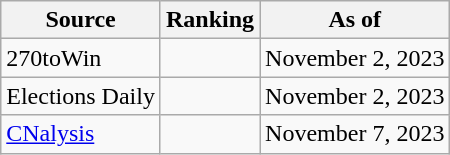<table class="wikitable" style="text-align:center">
<tr>
<th>Source</th>
<th>Ranking</th>
<th>As of</th>
</tr>
<tr>
<td align=left>270toWin</td>
<td></td>
<td>November 2, 2023</td>
</tr>
<tr>
<td align=left>Elections Daily</td>
<td></td>
<td>November 2, 2023</td>
</tr>
<tr>
<td align=left><a href='#'>CNalysis</a></td>
<td></td>
<td>November 7, 2023</td>
</tr>
</table>
